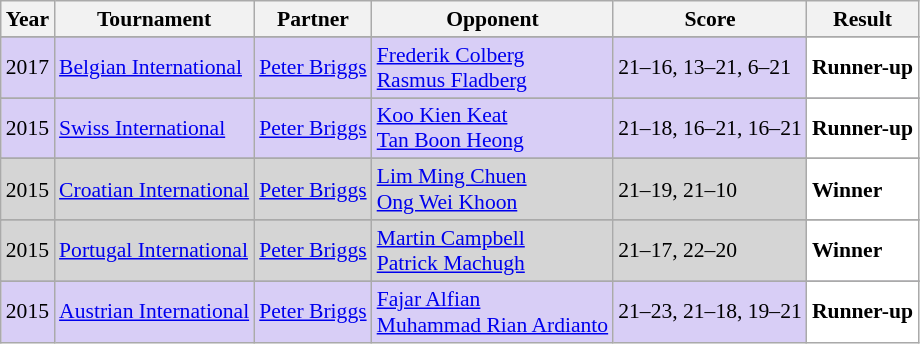<table class="sortable wikitable" style="font-size: 90%;">
<tr>
<th>Year</th>
<th>Tournament</th>
<th>Partner</th>
<th>Opponent</th>
<th>Score</th>
<th>Result</th>
</tr>
<tr>
</tr>
<tr style="background:#D8CEF6">
<td align="center">2017</td>
<td align="left"><a href='#'>Belgian International</a></td>
<td align="left"> <a href='#'>Peter Briggs</a></td>
<td align="left"> <a href='#'>Frederik Colberg</a> <br>  <a href='#'>Rasmus Fladberg</a></td>
<td align="left">21–16, 13–21, 6–21</td>
<td style="text-align:left; background:white"> <strong>Runner-up</strong></td>
</tr>
<tr>
</tr>
<tr style="background:#D8CEF6">
<td align="center">2015</td>
<td align="left"><a href='#'>Swiss International</a></td>
<td align="left"> <a href='#'>Peter Briggs</a></td>
<td align="left"> <a href='#'>Koo Kien Keat</a> <br>  <a href='#'>Tan Boon Heong</a></td>
<td align="left">21–18, 16–21, 16–21</td>
<td style="text-align:left; background:white"> <strong>Runner-up</strong></td>
</tr>
<tr>
</tr>
<tr style="background:#D5D5D5">
<td align="center">2015</td>
<td align="left"><a href='#'>Croatian International</a></td>
<td align="left"> <a href='#'>Peter Briggs</a></td>
<td align="left"> <a href='#'>Lim Ming Chuen</a> <br>  <a href='#'>Ong Wei Khoon</a></td>
<td align="left">21–19, 21–10</td>
<td style="text-align:left; background:white"> <strong>Winner</strong></td>
</tr>
<tr>
</tr>
<tr style="background:#D5D5D5">
<td align="center">2015</td>
<td align="left"><a href='#'>Portugal International</a></td>
<td align="left"> <a href='#'>Peter Briggs</a></td>
<td align="left"> <a href='#'>Martin Campbell</a> <br>  <a href='#'>Patrick Machugh</a></td>
<td align="left">21–17, 22–20</td>
<td style="text-align:left; background:white"> <strong>Winner</strong></td>
</tr>
<tr>
</tr>
<tr style="background:#D8CEF6">
<td align="center">2015</td>
<td align="left"><a href='#'>Austrian International</a></td>
<td align="left"> <a href='#'>Peter Briggs</a></td>
<td align="left"> <a href='#'>Fajar Alfian</a> <br>  <a href='#'>Muhammad Rian Ardianto</a></td>
<td align="left">21–23, 21–18, 19–21</td>
<td style="text-align:left; background:white"> <strong>Runner-up</strong></td>
</tr>
</table>
